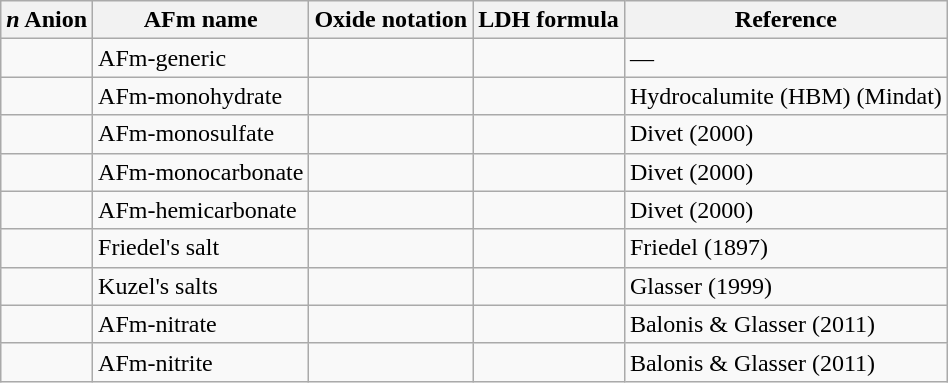<table class="wikitable">
<tr>
<th style="text-align:left;"><em>n</em> Anion</th>
<th>AFm name</th>
<th>Oxide notation</th>
<th>LDH formula</th>
<th>Reference</th>
</tr>
<tr>
<td></td>
<td>AFm-generic</td>
<td></td>
<td></td>
<td>—</td>
</tr>
<tr>
<td></td>
<td>AFm-monohydrate</td>
<td></td>
<td></td>
<td>Hydrocalumite (HBM) (Mindat)</td>
</tr>
<tr>
<td></td>
<td>AFm-monosulfate</td>
<td></td>
<td></td>
<td>Divet (2000)</td>
</tr>
<tr>
<td></td>
<td>AFm-monocarbonate</td>
<td></td>
<td></td>
<td>Divet (2000)</td>
</tr>
<tr>
<td></td>
<td>AFm-hemicarbonate</td>
<td></td>
<td></td>
<td>Divet (2000)</td>
</tr>
<tr>
<td></td>
<td>Friedel's salt</td>
<td></td>
<td></td>
<td>Friedel (1897)</td>
</tr>
<tr>
<td></td>
<td>Kuzel's salts</td>
<td></td>
<td></td>
<td>Glasser (1999)</td>
</tr>
<tr>
<td></td>
<td>AFm-nitrate</td>
<td></td>
<td></td>
<td>Balonis & Glasser (2011)</td>
</tr>
<tr>
<td></td>
<td>AFm-nitrite</td>
<td></td>
<td></td>
<td>Balonis & Glasser (2011)</td>
</tr>
</table>
